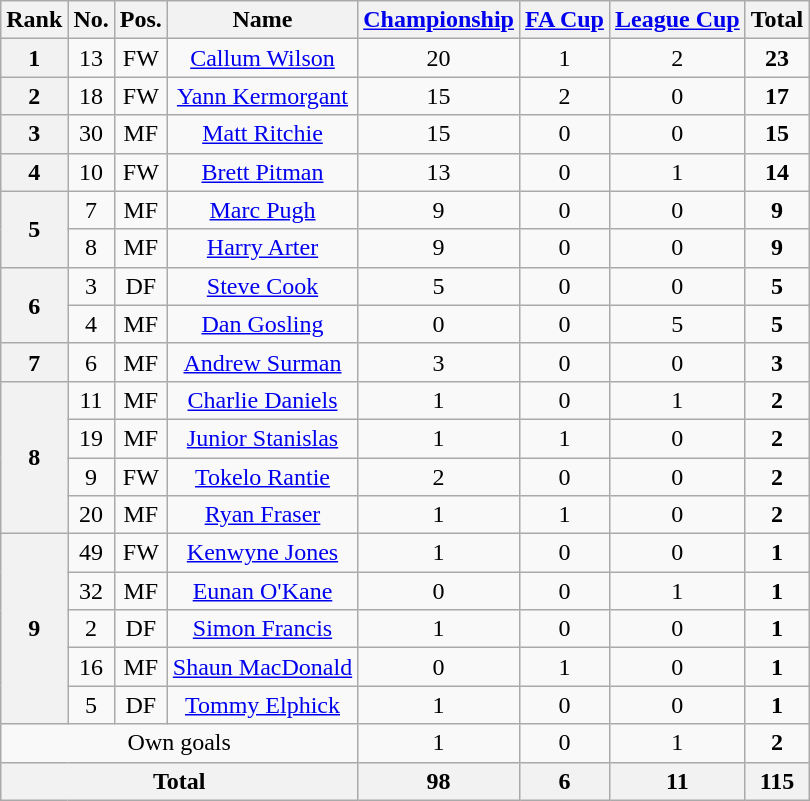<table class="wikitable" style="text-align: center;">
<tr>
<th>Rank</th>
<th>No.</th>
<th>Pos.</th>
<th>Name</th>
<th><a href='#'>Championship</a></th>
<th><a href='#'>FA Cup</a></th>
<th><a href='#'>League Cup</a></th>
<th>Total</th>
</tr>
<tr>
<th rowspan=1>1</th>
<td>13</td>
<td>FW</td>
<td><a href='#'>Callum Wilson</a></td>
<td>20</td>
<td>1</td>
<td>2</td>
<td><strong>23</strong></td>
</tr>
<tr>
<th rowspan=1>2</th>
<td>18</td>
<td>FW</td>
<td><a href='#'>Yann Kermorgant</a></td>
<td>15</td>
<td>2</td>
<td>0</td>
<td><strong>17</strong></td>
</tr>
<tr>
<th rowspan=1>3</th>
<td>30</td>
<td>MF</td>
<td><a href='#'>Matt Ritchie</a></td>
<td>15</td>
<td>0</td>
<td>0</td>
<td><strong>15</strong></td>
</tr>
<tr>
<th rowspan=1>4</th>
<td>10</td>
<td>FW</td>
<td><a href='#'>Brett Pitman</a></td>
<td>13</td>
<td>0</td>
<td>1</td>
<td><strong>14</strong></td>
</tr>
<tr>
<th rowspan=2>5</th>
<td>7</td>
<td>MF</td>
<td><a href='#'>Marc Pugh</a></td>
<td>9</td>
<td>0</td>
<td>0</td>
<td><strong>9</strong></td>
</tr>
<tr>
<td>8</td>
<td>MF</td>
<td><a href='#'>Harry Arter</a></td>
<td>9</td>
<td>0</td>
<td>0</td>
<td><strong>9</strong></td>
</tr>
<tr>
<th rowspan=2>6</th>
<td>3</td>
<td>DF</td>
<td><a href='#'>Steve Cook</a></td>
<td>5</td>
<td>0</td>
<td>0</td>
<td><strong>5</strong></td>
</tr>
<tr>
<td>4</td>
<td>MF</td>
<td><a href='#'>Dan Gosling</a></td>
<td>0</td>
<td>0</td>
<td>5</td>
<td><strong>5</strong></td>
</tr>
<tr>
<th rowspan=1>7</th>
<td>6</td>
<td>MF</td>
<td><a href='#'>Andrew Surman</a></td>
<td>3</td>
<td>0</td>
<td>0</td>
<td><strong>3</strong></td>
</tr>
<tr>
<th rowspan=4>8</th>
<td>11</td>
<td>MF</td>
<td><a href='#'>Charlie Daniels</a></td>
<td>1</td>
<td>0</td>
<td>1</td>
<td><strong>2</strong></td>
</tr>
<tr>
<td>19</td>
<td>MF</td>
<td><a href='#'>Junior Stanislas</a></td>
<td>1</td>
<td>1</td>
<td>0</td>
<td><strong>2</strong></td>
</tr>
<tr>
<td>9</td>
<td>FW</td>
<td><a href='#'>Tokelo Rantie</a></td>
<td>2</td>
<td>0</td>
<td>0</td>
<td><strong>2</strong></td>
</tr>
<tr>
<td>20</td>
<td>MF</td>
<td><a href='#'>Ryan Fraser</a></td>
<td>1</td>
<td>1</td>
<td>0</td>
<td><strong>2</strong></td>
</tr>
<tr>
<th rowspan=5>9</th>
<td>49</td>
<td>FW</td>
<td><a href='#'>Kenwyne Jones</a></td>
<td>1</td>
<td>0</td>
<td>0</td>
<td><strong>1</strong></td>
</tr>
<tr>
<td>32</td>
<td>MF</td>
<td><a href='#'>Eunan O'Kane</a></td>
<td>0</td>
<td>0</td>
<td>1</td>
<td><strong>1</strong></td>
</tr>
<tr>
<td>2</td>
<td>DF</td>
<td><a href='#'>Simon Francis</a></td>
<td>1</td>
<td>0</td>
<td>0</td>
<td><strong>1</strong></td>
</tr>
<tr>
<td>16</td>
<td>MF</td>
<td><a href='#'>Shaun MacDonald</a></td>
<td>0</td>
<td>1</td>
<td>0</td>
<td><strong>1</strong></td>
</tr>
<tr>
<td>5</td>
<td>DF</td>
<td><a href='#'>Tommy Elphick</a></td>
<td>1</td>
<td>0</td>
<td>0</td>
<td><strong>1</strong></td>
</tr>
<tr>
<td colspan="4">Own goals</td>
<td>1</td>
<td>0</td>
<td>1</td>
<td><strong>2</strong></td>
</tr>
<tr>
<th colspan=4>Total</th>
<th>98</th>
<th>6</th>
<th>11</th>
<th>115</th>
</tr>
</table>
